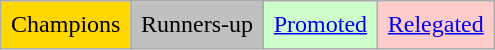<table class="wikitable">
<tr>
<td style="background-color:#FFD700; padding:0.4em;">Champions</td>
<td style="background-color:#C0C0C0; padding:0.4em;">Runners-up</td>
<td style="background-color:#ccffcc; padding:0.4em;"><a href='#'>Promoted</a></td>
<td style="background-color:#ffcccc; padding:0.4em;"><a href='#'>Relegated</a></td>
</tr>
</table>
